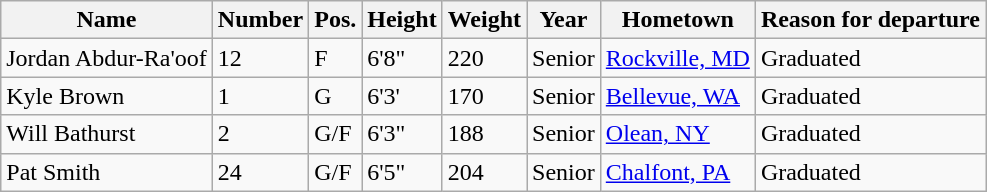<table class="wikitable sortable" border="1">
<tr>
<th>Name</th>
<th>Number</th>
<th>Pos.</th>
<th>Height</th>
<th>Weight</th>
<th>Year</th>
<th>Hometown</th>
<th class="unsortable">Reason for departure</th>
</tr>
<tr>
<td>Jordan Abdur-Ra'oof</td>
<td>12</td>
<td>F</td>
<td>6'8"</td>
<td>220</td>
<td>Senior</td>
<td><a href='#'>Rockville, MD</a></td>
<td>Graduated</td>
</tr>
<tr>
<td>Kyle Brown</td>
<td>1</td>
<td>G</td>
<td>6'3'</td>
<td>170</td>
<td>Senior</td>
<td><a href='#'>Bellevue, WA</a></td>
<td>Graduated</td>
</tr>
<tr>
<td>Will Bathurst</td>
<td>2</td>
<td>G/F</td>
<td>6'3"</td>
<td>188</td>
<td>Senior</td>
<td><a href='#'>Olean, NY</a></td>
<td>Graduated</td>
</tr>
<tr>
<td>Pat Smith</td>
<td>24</td>
<td>G/F</td>
<td>6'5"</td>
<td>204</td>
<td>Senior</td>
<td><a href='#'>Chalfont, PA</a></td>
<td>Graduated</td>
</tr>
</table>
